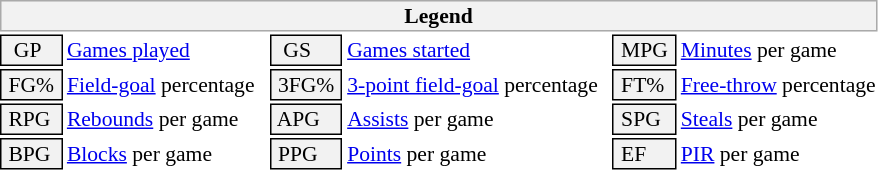<table class="toccolours" style="font-size: 90%; white-space: nowrap;">
<tr>
<th colspan="6" style="background-color: #F2F2F2; border: 1px solid #AAAAAA;">Legend</th>
</tr>
<tr>
<td style="background-color: #F2F2F2; border: 1px solid black;">  GP</td>
<td><a href='#'>Games played</a></td>
<td style="background-color: #F2F2F2; border: 1px solid black">  GS </td>
<td><a href='#'>Games started</a></td>
<td style="background-color: #F2F2F2; border: 1px solid black"> MPG </td>
<td><a href='#'>Minutes</a> per game</td>
</tr>
<tr>
<td style="background-color: #F2F2F2; border: 1px solid black;"> FG% </td>
<td style="padding-right: 8px"><a href='#'>Field-goal</a> percentage</td>
<td style="background-color: #F2F2F2; border: 1px solid black"> 3FG% </td>
<td style="padding-right: 8px"><a href='#'>3-point field-goal</a> percentage</td>
<td style="background-color: #F2F2F2; border: 1px solid black"> FT% </td>
<td><a href='#'>Free-throw</a> percentage</td>
</tr>
<tr>
<td style="background-color: #F2F2F2; border: 1px solid black;"> RPG </td>
<td><a href='#'>Rebounds</a> per game</td>
<td style="background-color: #F2F2F2; border: 1px solid black"> APG </td>
<td><a href='#'>Assists</a> per game</td>
<td style="background-color: #F2F2F2; border: 1px solid black"> SPG </td>
<td><a href='#'>Steals</a> per game</td>
</tr>
<tr>
<td style="background-color: #F2F2F2; border: 1px solid black;"> BPG </td>
<td><a href='#'>Blocks</a> per game</td>
<td style="background-color: #F2F2F2; border: 1px solid black"> PPG </td>
<td><a href='#'>Points</a> per game</td>
<td style="background-color: #F2F2F2; border: 1px solid black"> EF </td>
<td><a href='#'>PIR</a> per game</td>
</tr>
<tr>
</tr>
</table>
